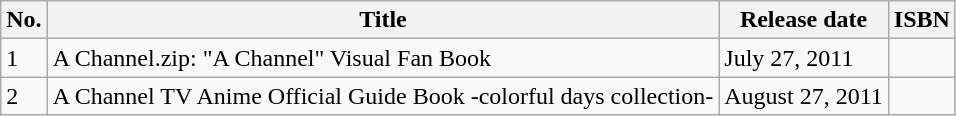<table class="wikitable">
<tr>
<th>No.</th>
<th>Title</th>
<th>Release date</th>
<th>ISBN</th>
</tr>
<tr>
<td>1</td>
<td>A Channel.zip: "A Channel" Visual Fan Book</td>
<td>July 27, 2011</td>
<td></td>
</tr>
<tr>
<td>2</td>
<td>A Channel TV Anime Official Guide Book -colorful days collection-</td>
<td>August 27, 2011</td>
<td></td>
</tr>
</table>
